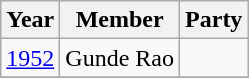<table class="wikitable sortable">
<tr>
<th>Year</th>
<th>Member</th>
<th colspan=2>Party</th>
</tr>
<tr>
<td><a href='#'>1952</a></td>
<td>Gunde Rao</td>
<td></td>
</tr>
<tr>
</tr>
</table>
